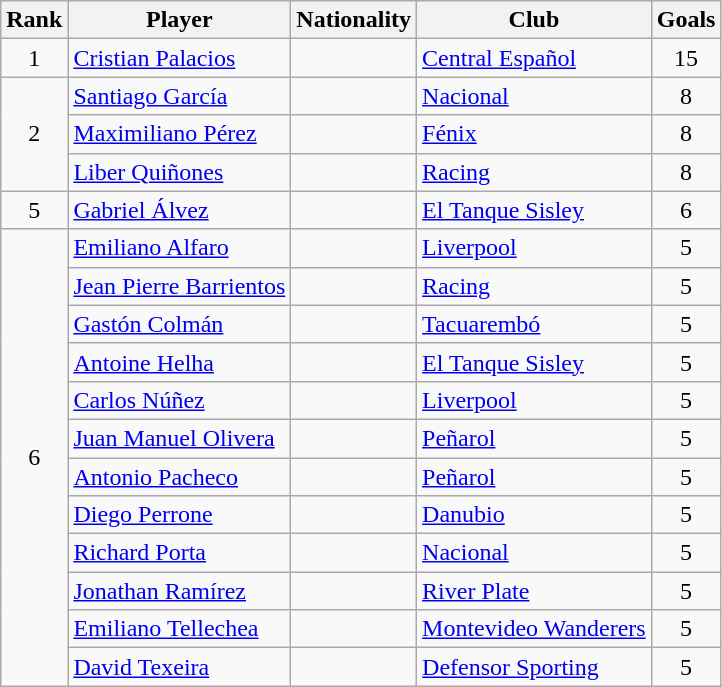<table class="wikitable">
<tr>
<th>Rank</th>
<th>Player</th>
<th>Nationality</th>
<th>Club</th>
<th>Goals</th>
</tr>
<tr>
<td align="center">1</td>
<td><a href='#'>Cristian Palacios</a></td>
<td></td>
<td><a href='#'>Central Español</a></td>
<td align="center">15</td>
</tr>
<tr>
<td align="center" rowspan="3">2</td>
<td><a href='#'>Santiago García</a></td>
<td></td>
<td><a href='#'>Nacional</a></td>
<td align="center">8</td>
</tr>
<tr>
<td><a href='#'>Maximiliano Pérez</a></td>
<td></td>
<td><a href='#'>Fénix</a></td>
<td align="center">8</td>
</tr>
<tr>
<td><a href='#'>Liber Quiñones</a></td>
<td></td>
<td><a href='#'>Racing</a></td>
<td align="center">8</td>
</tr>
<tr>
<td align="center">5</td>
<td><a href='#'>Gabriel Álvez</a></td>
<td></td>
<td><a href='#'>El Tanque Sisley</a></td>
<td align="center">6</td>
</tr>
<tr>
<td align="center" rowspan="12">6</td>
<td><a href='#'>Emiliano Alfaro</a></td>
<td></td>
<td><a href='#'>Liverpool</a></td>
<td align="center">5</td>
</tr>
<tr>
<td><a href='#'>Jean Pierre Barrientos</a></td>
<td></td>
<td><a href='#'>Racing</a></td>
<td align="center">5</td>
</tr>
<tr>
<td><a href='#'>Gastón Colmán</a></td>
<td></td>
<td><a href='#'>Tacuarembó</a></td>
<td align="center">5</td>
</tr>
<tr>
<td><a href='#'>Antoine Helha</a></td>
<td></td>
<td><a href='#'>El Tanque Sisley</a></td>
<td align="center">5</td>
</tr>
<tr>
<td><a href='#'>Carlos Núñez</a></td>
<td></td>
<td><a href='#'>Liverpool</a></td>
<td align="center">5</td>
</tr>
<tr>
<td><a href='#'>Juan Manuel Olivera</a></td>
<td></td>
<td><a href='#'>Peñarol</a></td>
<td align="center">5</td>
</tr>
<tr>
<td><a href='#'>Antonio Pacheco</a></td>
<td></td>
<td><a href='#'>Peñarol</a></td>
<td align="center">5</td>
</tr>
<tr>
<td><a href='#'>Diego Perrone</a></td>
<td></td>
<td><a href='#'>Danubio</a></td>
<td align="center">5</td>
</tr>
<tr>
<td><a href='#'>Richard Porta</a></td>
<td></td>
<td><a href='#'>Nacional</a></td>
<td align="center">5</td>
</tr>
<tr>
<td><a href='#'>Jonathan Ramírez</a></td>
<td></td>
<td><a href='#'>River Plate</a></td>
<td align="center">5</td>
</tr>
<tr>
<td><a href='#'>Emiliano Tellechea</a></td>
<td></td>
<td><a href='#'>Montevideo Wanderers</a></td>
<td align="center">5</td>
</tr>
<tr>
<td><a href='#'>David Texeira</a></td>
<td></td>
<td><a href='#'>Defensor Sporting</a></td>
<td align="center">5</td>
</tr>
</table>
